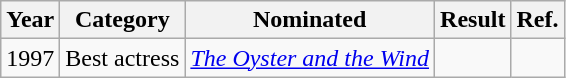<table class="wikitable">
<tr>
<th>Year</th>
<th>Category</th>
<th>Nominated</th>
<th>Result</th>
<th>Ref.</th>
</tr>
<tr>
<td>1997</td>
<td>Best actress</td>
<td><em><a href='#'>The Oyster and the Wind</a></em></td>
<td></td>
<td></td>
</tr>
</table>
